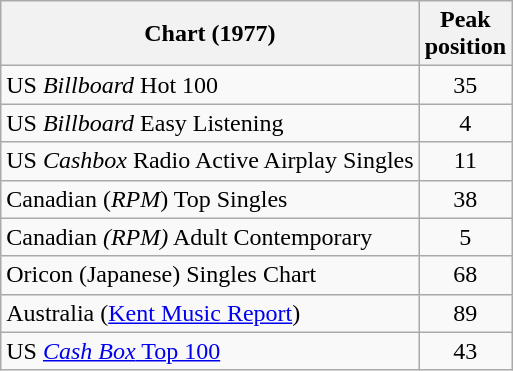<table class="wikitable sortable">
<tr>
<th>Chart (1977)</th>
<th>Peak<br>position</th>
</tr>
<tr>
<td>US <em>Billboard</em> Hot 100</td>
<td style="text-align:center;">35</td>
</tr>
<tr>
<td>US <em>Billboard</em> Easy Listening</td>
<td style="text-align:center;">4</td>
</tr>
<tr>
<td>US <em>Cashbox</em> Radio Active Airplay Singles</td>
<td style="text-align:center;">11</td>
</tr>
<tr>
<td>Canadian (<em>RPM</em>) Top Singles</td>
<td style="text-align:center;">38</td>
</tr>
<tr>
<td>Canadian <em>(RPM)</em> Adult Contemporary</td>
<td style="text-align:center;">5</td>
</tr>
<tr>
<td>Oricon (Japanese) Singles Chart</td>
<td style="text-align:center;">68</td>
</tr>
<tr>
<td>Australia (<a href='#'>Kent Music Report</a>)</td>
<td style="text-align:center;">89</td>
</tr>
<tr>
<td align="left">US <a href='#'><em>Cash Box</em> Top 100</a></td>
<td align="center">43</td>
</tr>
</table>
